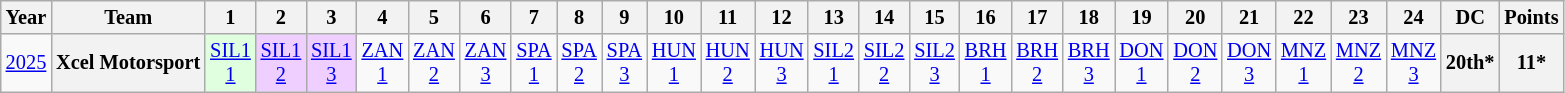<table class="wikitable" style="text-align:center; font-size:85%">
<tr>
<th>Year</th>
<th>Team</th>
<th>1</th>
<th>2</th>
<th>3</th>
<th>4</th>
<th>5</th>
<th>6</th>
<th>7</th>
<th>8</th>
<th>9</th>
<th>10</th>
<th>11</th>
<th>12</th>
<th>13</th>
<th>14</th>
<th>15</th>
<th>16</th>
<th>17</th>
<th>18</th>
<th>19</th>
<th>20</th>
<th>21</th>
<th>22</th>
<th>23</th>
<th>24</th>
<th>DC</th>
<th>Points</th>
</tr>
<tr>
<td><a href='#'>2025</a></td>
<th nowrap>Xcel Motorsport</th>
<td style="background:#DFFFDF;"><a href='#'>SIL1<br>1</a><br></td>
<td style="background:#EFCFFF;"><a href='#'>SIL1<br>2</a><br></td>
<td style="background:#EFCFFF;"><a href='#'>SIL1<br>3</a><br></td>
<td style="background:#;"><a href='#'>ZAN<br>1</a><br></td>
<td style="background:#;"><a href='#'>ZAN<br>2</a><br></td>
<td style="background:#;"><a href='#'>ZAN<br>3</a><br></td>
<td style="background:#;"><a href='#'>SPA<br>1</a><br></td>
<td style="background:#;"><a href='#'>SPA<br>2</a><br></td>
<td style="background:#;"><a href='#'>SPA<br>3</a><br></td>
<td style="background:#;"><a href='#'>HUN<br>1</a><br></td>
<td style="background:#;"><a href='#'>HUN<br>2</a><br></td>
<td style="background:#;"><a href='#'>HUN<br>3</a><br></td>
<td style="background:#;"><a href='#'>SIL2<br>1</a><br></td>
<td style="background:#;"><a href='#'>SIL2<br>2</a><br></td>
<td style="background:#;"><a href='#'>SIL2<br>3</a><br></td>
<td style="background:#;"><a href='#'>BRH<br>1</a><br></td>
<td style="background:#;"><a href='#'>BRH<br>2</a><br></td>
<td style="background:#;"><a href='#'>BRH<br>3</a><br></td>
<td style="background:#;"><a href='#'>DON<br>1</a><br></td>
<td style="background:#;"><a href='#'>DON<br>2</a><br></td>
<td style="background:#;"><a href='#'>DON<br>3</a><br></td>
<td style="background:#;"><a href='#'>MNZ<br>1</a><br></td>
<td style="background:#;"><a href='#'>MNZ<br>2</a><br></td>
<td style="background:#;"><a href='#'>MNZ<br>3</a><br></td>
<th>20th*</th>
<th>11*</th>
</tr>
</table>
